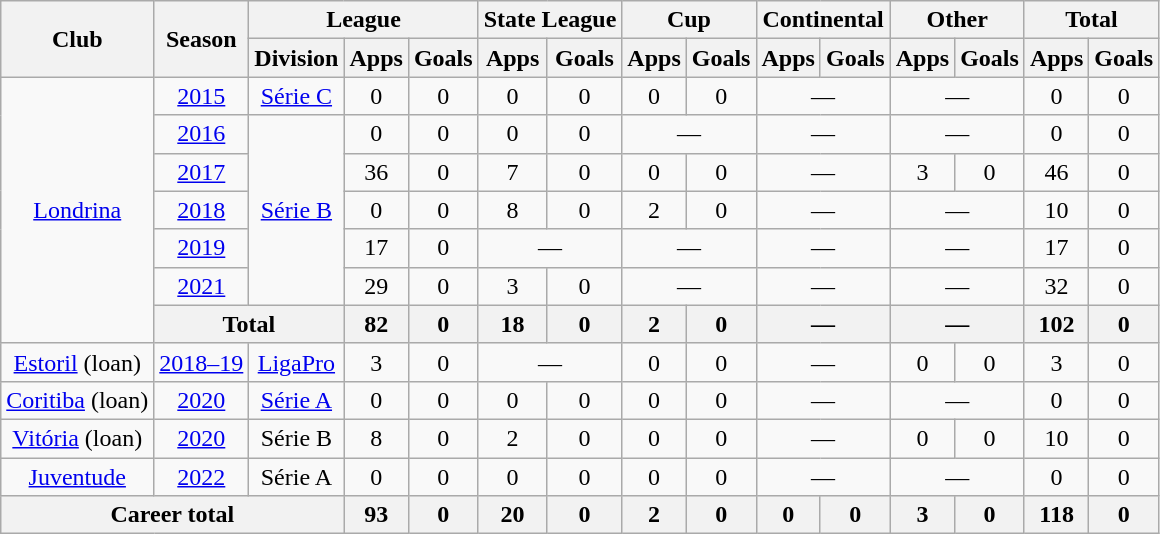<table class="wikitable" style="text-align: center;">
<tr>
<th rowspan="2">Club</th>
<th rowspan="2">Season</th>
<th colspan="3">League</th>
<th colspan="2">State League</th>
<th colspan="2">Cup</th>
<th colspan="2">Continental</th>
<th colspan="2">Other</th>
<th colspan="2">Total</th>
</tr>
<tr>
<th>Division</th>
<th>Apps</th>
<th>Goals</th>
<th>Apps</th>
<th>Goals</th>
<th>Apps</th>
<th>Goals</th>
<th>Apps</th>
<th>Goals</th>
<th>Apps</th>
<th>Goals</th>
<th>Apps</th>
<th>Goals</th>
</tr>
<tr>
<td rowspan="7" valign="center"><a href='#'>Londrina</a></td>
<td><a href='#'>2015</a></td>
<td><a href='#'>Série C</a></td>
<td>0</td>
<td>0</td>
<td>0</td>
<td>0</td>
<td>0</td>
<td>0</td>
<td colspan="2">—</td>
<td colspan="2">—</td>
<td>0</td>
<td>0</td>
</tr>
<tr>
<td><a href='#'>2016</a></td>
<td rowspan="5"><a href='#'>Série B</a></td>
<td>0</td>
<td>0</td>
<td>0</td>
<td>0</td>
<td colspan="2">—</td>
<td colspan="2">—</td>
<td colspan="2">—</td>
<td>0</td>
<td>0</td>
</tr>
<tr>
<td><a href='#'>2017</a></td>
<td>36</td>
<td>0</td>
<td>7</td>
<td>0</td>
<td>0</td>
<td>0</td>
<td colspan="2">—</td>
<td>3</td>
<td>0</td>
<td>46</td>
<td>0</td>
</tr>
<tr>
<td><a href='#'>2018</a></td>
<td>0</td>
<td>0</td>
<td>8</td>
<td>0</td>
<td>2</td>
<td>0</td>
<td colspan="2">—</td>
<td colspan="2">—</td>
<td>10</td>
<td>0</td>
</tr>
<tr>
<td><a href='#'>2019</a></td>
<td>17</td>
<td>0</td>
<td colspan="2">—</td>
<td colspan="2">—</td>
<td colspan="2">—</td>
<td colspan="2">—</td>
<td>17</td>
<td>0</td>
</tr>
<tr>
<td><a href='#'>2021</a></td>
<td>29</td>
<td>0</td>
<td>3</td>
<td>0</td>
<td colspan="2">—</td>
<td colspan="2">—</td>
<td colspan="2">—</td>
<td>32</td>
<td>0</td>
</tr>
<tr>
<th colspan="2">Total</th>
<th>82</th>
<th>0</th>
<th>18</th>
<th>0</th>
<th>2</th>
<th>0</th>
<th colspan="2">—</th>
<th colspan="2">—</th>
<th>102</th>
<th>0</th>
</tr>
<tr>
<td valign="center"><a href='#'>Estoril</a> (loan)</td>
<td><a href='#'>2018–19</a></td>
<td><a href='#'>LigaPro</a></td>
<td>3</td>
<td>0</td>
<td colspan="2">—</td>
<td>0</td>
<td>0</td>
<td colspan="2">—</td>
<td>0</td>
<td>0</td>
<td>3</td>
<td>0</td>
</tr>
<tr>
<td valign="center"><a href='#'>Coritiba</a> (loan)</td>
<td><a href='#'>2020</a></td>
<td><a href='#'>Série A</a></td>
<td>0</td>
<td>0</td>
<td>0</td>
<td>0</td>
<td>0</td>
<td>0</td>
<td colspan="2">—</td>
<td colspan="2">—</td>
<td>0</td>
<td>0</td>
</tr>
<tr>
<td valign="center"><a href='#'>Vitória</a> (loan)</td>
<td><a href='#'>2020</a></td>
<td>Série B</td>
<td>8</td>
<td>0</td>
<td>2</td>
<td>0</td>
<td>0</td>
<td>0</td>
<td colspan="2">—</td>
<td>0</td>
<td>0</td>
<td>10</td>
<td>0</td>
</tr>
<tr>
<td valign="center"><a href='#'>Juventude</a></td>
<td><a href='#'>2022</a></td>
<td>Série A</td>
<td>0</td>
<td>0</td>
<td>0</td>
<td>0</td>
<td>0</td>
<td>0</td>
<td colspan="2">—</td>
<td colspan="2">—</td>
<td>0</td>
<td>0</td>
</tr>
<tr>
<th colspan="3"><strong>Career total</strong></th>
<th>93</th>
<th>0</th>
<th>20</th>
<th>0</th>
<th>2</th>
<th>0</th>
<th>0</th>
<th>0</th>
<th>3</th>
<th>0</th>
<th>118</th>
<th>0</th>
</tr>
</table>
